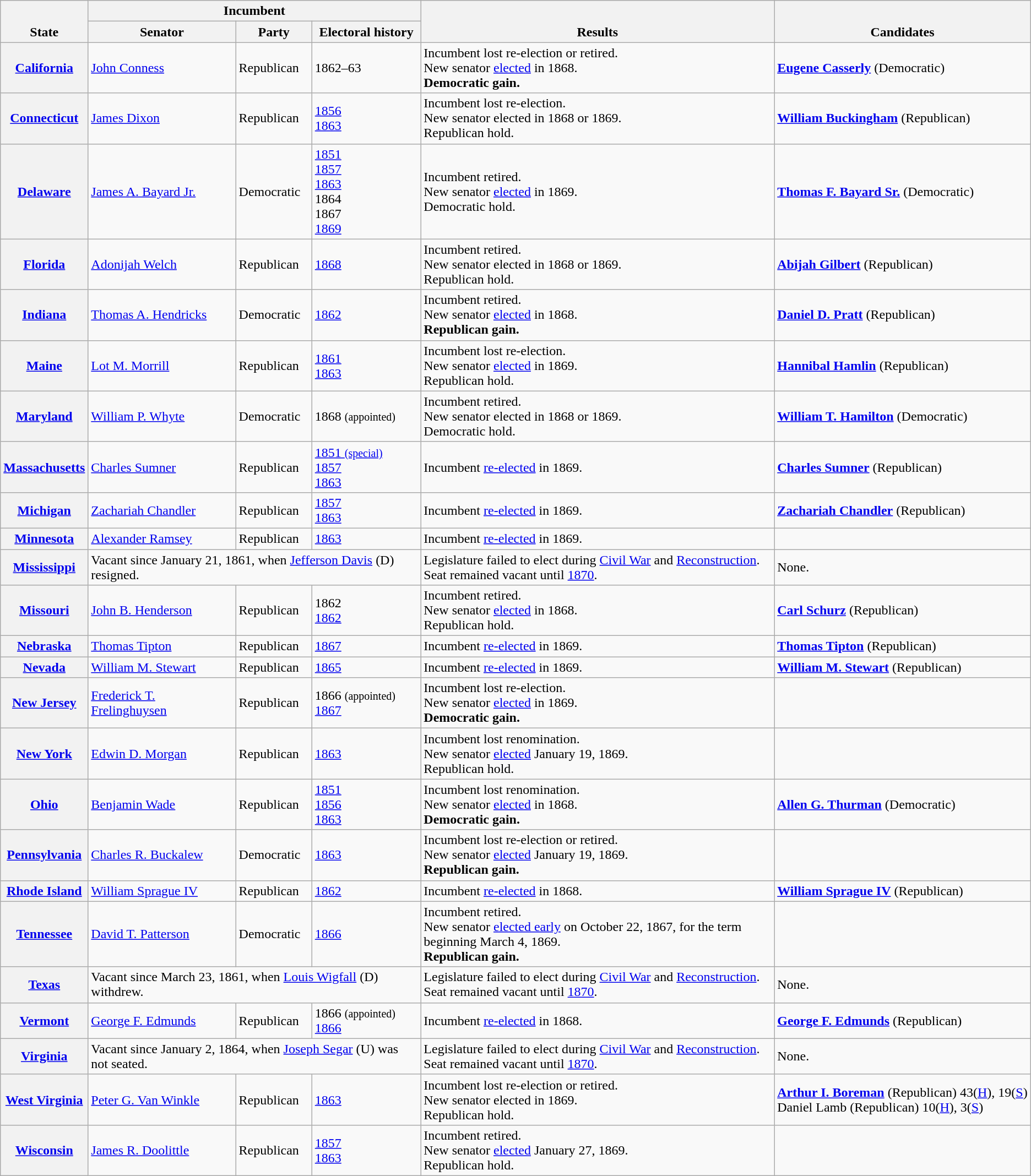<table class="wikitable">
<tr valign=bottom>
<th rowspan=2>State</th>
<th colspan=3>Incumbent</th>
<th rowspan=2>Results</th>
<th rowspan=2>Candidates</th>
</tr>
<tr>
<th>Senator</th>
<th>Party</th>
<th>Electoral history</th>
</tr>
<tr>
<th><a href='#'>California</a></th>
<td><a href='#'>John Conness</a></td>
<td>Republican</td>
<td nowrap>1862–63</td>
<td>Incumbent lost re-election or retired.<br>New senator <a href='#'>elected</a> in 1868.<br><strong>Democratic gain.</strong></td>
<td nowrap><strong> <a href='#'>Eugene Casserly</a></strong> (Democratic)<br></td>
</tr>
<tr>
<th><a href='#'>Connecticut</a></th>
<td><a href='#'>James Dixon</a></td>
<td>Republican</td>
<td nowrap><a href='#'>1856</a><br><a href='#'>1863</a></td>
<td>Incumbent lost re-election.<br>New senator elected in 1868 or 1869.<br>Republican hold.</td>
<td nowrap><strong> <a href='#'>William Buckingham</a></strong> (Republican)<br></td>
</tr>
<tr>
<th><a href='#'>Delaware</a></th>
<td><a href='#'>James A. Bayard Jr.</a></td>
<td>Democratic</td>
<td nowrap><a href='#'>1851</a><br><a href='#'>1857</a><br><a href='#'>1863</a><br>1864 <br>1867 <br><a href='#'>1869 </a></td>
<td>Incumbent retired.<br>New senator <a href='#'>elected</a> in 1869.<br>Democratic hold.</td>
<td nowrap><strong> <a href='#'>Thomas F. Bayard Sr.</a></strong> (Democratic)<br></td>
</tr>
<tr>
<th><a href='#'>Florida</a></th>
<td><a href='#'>Adonijah Welch</a></td>
<td>Republican</td>
<td nowrap><a href='#'>1868 </a></td>
<td>Incumbent retired.<br>New senator elected in 1868 or 1869.<br>Republican hold.</td>
<td nowrap><strong> <a href='#'>Abijah Gilbert</a></strong> (Republican)<br></td>
</tr>
<tr>
<th><a href='#'>Indiana</a></th>
<td><a href='#'>Thomas A. Hendricks</a></td>
<td>Democratic</td>
<td nowrap><a href='#'>1862</a></td>
<td>Incumbent retired.<br>New senator <a href='#'>elected</a> in 1868.<br><strong>Republican gain.</strong></td>
<td nowrap><strong> <a href='#'>Daniel D. Pratt</a></strong> (Republican)<br></td>
</tr>
<tr>
<th><a href='#'>Maine</a></th>
<td><a href='#'>Lot M. Morrill</a></td>
<td>Republican</td>
<td nowrap><a href='#'>1861 </a><br><a href='#'>1863</a></td>
<td>Incumbent lost re-election.<br>New senator <a href='#'>elected</a> in 1869.<br>Republican hold.</td>
<td nowrap><strong> <a href='#'>Hannibal Hamlin</a></strong> (Republican)<br></td>
</tr>
<tr>
<th><a href='#'>Maryland</a></th>
<td><a href='#'>William P. Whyte</a></td>
<td>Democratic</td>
<td nowrap>1868 <small>(appointed)</small></td>
<td>Incumbent retired.<br>New senator elected in 1868 or 1869.<br>Democratic hold.</td>
<td nowrap><strong> <a href='#'>William T. Hamilton</a></strong> (Democratic)<br></td>
</tr>
<tr>
<th><a href='#'>Massachusetts</a></th>
<td><a href='#'>Charles Sumner</a></td>
<td>Republican</td>
<td nowrap><a href='#'>1851 <small>(special)</small></a><br><a href='#'>1857</a><br><a href='#'>1863</a></td>
<td>Incumbent <a href='#'>re-elected</a> in 1869.</td>
<td nowrap><strong> <a href='#'>Charles Sumner</a></strong> (Republican)<br></td>
</tr>
<tr>
<th><a href='#'>Michigan</a></th>
<td><a href='#'>Zachariah Chandler</a></td>
<td>Republican</td>
<td nowrap><a href='#'>1857</a><br><a href='#'>1863</a></td>
<td>Incumbent <a href='#'>re-elected</a> in 1869.</td>
<td nowrap><strong> <a href='#'>Zachariah Chandler</a></strong> (Republican) <br></td>
</tr>
<tr>
<th><a href='#'>Minnesota</a></th>
<td><a href='#'>Alexander Ramsey</a></td>
<td>Republican</td>
<td nowrap><a href='#'>1863</a></td>
<td>Incumbent <a href='#'>re-elected</a> in 1869.</td>
<td nowrap></td>
</tr>
<tr>
<th><a href='#'>Mississippi</a></th>
<td colspan=3>Vacant since January 21, 1861, when <a href='#'>Jefferson Davis</a> (D) resigned.</td>
<td>Legislature failed to elect during <a href='#'>Civil War</a> and <a href='#'>Reconstruction</a>.<br>Seat remained vacant until <a href='#'>1870</a>.</td>
<td>None.</td>
</tr>
<tr>
<th><a href='#'>Missouri</a></th>
<td><a href='#'>John B. Henderson</a></td>
<td>Republican</td>
<td nowrap>1862 <br><a href='#'>1862</a></td>
<td>Incumbent retired.<br>New senator <a href='#'>elected</a> in 1868.<br>Republican hold.</td>
<td nowrap><strong> <a href='#'>Carl Schurz</a></strong> (Republican)<br></td>
</tr>
<tr>
<th><a href='#'>Nebraska</a></th>
<td><a href='#'>Thomas Tipton</a></td>
<td>Republican</td>
<td nowrap><a href='#'>1867</a></td>
<td>Incumbent <a href='#'>re-elected</a> in 1869.</td>
<td nowrap><strong> <a href='#'>Thomas Tipton</a></strong> (Republican)<br></td>
</tr>
<tr>
<th><a href='#'>Nevada</a></th>
<td><a href='#'>William M. Stewart</a></td>
<td>Republican</td>
<td nowrap><a href='#'>1865</a></td>
<td>Incumbent <a href='#'>re-elected</a> in 1869.</td>
<td nowrap><strong> <a href='#'>William M. Stewart</a></strong> (Republican)<br></td>
</tr>
<tr>
<th><a href='#'>New Jersey</a></th>
<td><a href='#'>Frederick T. Frelinghuysen</a></td>
<td>Republican</td>
<td nowrap>1866 <small>(appointed)</small><br><a href='#'>1867 </a></td>
<td>Incumbent lost re-election.<br>New senator <a href='#'>elected</a> in 1869.<br><strong>Democratic gain.</strong></td>
<td nowrap></td>
</tr>
<tr>
<th><a href='#'>New York</a></th>
<td><a href='#'>Edwin D. Morgan</a></td>
<td>Republican</td>
<td nowrap><a href='#'>1863</a></td>
<td>Incumbent lost renomination.<br>New senator <a href='#'>elected</a> January 19, 1869.<br>Republican hold.</td>
<td nowrap></td>
</tr>
<tr>
<th><a href='#'>Ohio</a></th>
<td><a href='#'>Benjamin Wade</a></td>
<td>Republican</td>
<td nowrap><a href='#'>1851</a><br><a href='#'>1856</a><br><a href='#'>1863</a></td>
<td>Incumbent lost renomination.<br>New senator <a href='#'>elected</a> in 1868.<br><strong>Democratic gain.</strong></td>
<td nowrap><strong> <a href='#'>Allen G. Thurman</a></strong> (Democratic)<br></td>
</tr>
<tr>
<th><a href='#'>Pennsylvania</a></th>
<td><a href='#'>Charles R. Buckalew</a></td>
<td>Democratic</td>
<td nowrap><a href='#'>1863</a></td>
<td>Incumbent lost re-election or retired.<br>New senator <a href='#'>elected</a> January 19, 1869.<br><strong>Republican gain.</strong></td>
<td nowrap></td>
</tr>
<tr>
<th><a href='#'>Rhode Island</a></th>
<td><a href='#'>William Sprague IV</a></td>
<td>Republican</td>
<td nowrap><a href='#'>1862</a></td>
<td>Incumbent <a href='#'>re-elected</a> in 1868.</td>
<td nowrap><strong> <a href='#'>William Sprague IV</a></strong> (Republican)<br></td>
</tr>
<tr>
<th><a href='#'>Tennessee</a></th>
<td><a href='#'>David T. Patterson</a></td>
<td>Democratic</td>
<td><a href='#'>1866 </a></td>
<td>Incumbent retired.<br>New senator <a href='#'>elected early</a> on October 22, 1867, for the term beginning March 4, 1869.<br><strong>Republican gain.</strong></td>
<td nowrap></td>
</tr>
<tr>
<th><a href='#'>Texas</a></th>
<td colspan=3>Vacant since March 23, 1861, when <a href='#'>Louis Wigfall</a> (D) withdrew.</td>
<td>Legislature failed to elect during <a href='#'>Civil War</a> and <a href='#'>Reconstruction</a>.<br>Seat remained vacant until <a href='#'>1870</a>.</td>
<td>None.</td>
</tr>
<tr>
<th><a href='#'>Vermont</a></th>
<td><a href='#'>George F. Edmunds</a></td>
<td>Republican</td>
<td nowrap>1866 <small>(appointed)</small><br><a href='#'>1866 </a></td>
<td>Incumbent <a href='#'>re-elected</a> in 1868.</td>
<td nowrap><strong> <a href='#'>George F. Edmunds</a></strong> (Republican)<br></td>
</tr>
<tr>
<th><a href='#'>Virginia</a></th>
<td colspan=3>Vacant since January 2, 1864, when <a href='#'>Joseph Segar</a> (U) was not seated.</td>
<td>Legislature failed to elect during <a href='#'>Civil War</a> and <a href='#'>Reconstruction</a>.<br>Seat remained vacant until <a href='#'>1870</a>.</td>
<td>None.</td>
</tr>
<tr>
<th><a href='#'>West Virginia</a></th>
<td><a href='#'>Peter G. Van Winkle</a></td>
<td>Republican</td>
<td><a href='#'>1863</a></td>
<td>Incumbent lost re-election or retired.<br>New senator elected in 1869.<br>Republican hold.</td>
<td nowrap><strong> <a href='#'>Arthur I. Boreman</a></strong> (Republican) 43(<a href='#'>H</a>), 19(<a href='#'>S</a>)<br>Daniel Lamb (Republican) 10(<a href='#'>H</a>), 3(<a href='#'>S</a>)</td>
</tr>
<tr>
<th><a href='#'>Wisconsin</a></th>
<td><a href='#'>James R. Doolittle</a></td>
<td>Republican</td>
<td nowrap><a href='#'>1857</a><br><a href='#'>1863</a></td>
<td>Incumbent retired.<br>New senator <a href='#'>elected</a> January 27, 1869.<br>Republican hold.</td>
<td></td>
</tr>
</table>
